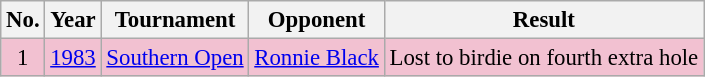<table class="wikitable" style="font-size:95%;">
<tr>
<th>No.</th>
<th>Year</th>
<th>Tournament</th>
<th>Opponent</th>
<th>Result</th>
</tr>
<tr style="background:#F2C1D1;">
<td align=center>1</td>
<td><a href='#'>1983</a></td>
<td><a href='#'>Southern Open</a></td>
<td> <a href='#'>Ronnie Black</a></td>
<td>Lost to birdie on fourth extra hole</td>
</tr>
</table>
